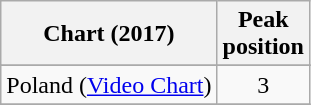<table class="wikitable sortable">
<tr>
<th>Chart (2017)</th>
<th>Peak<br>position</th>
</tr>
<tr>
</tr>
<tr>
<td>Poland (<a href='#'>Video Chart</a>)</td>
<td style="text-align:center;">3</td>
</tr>
<tr>
</tr>
</table>
